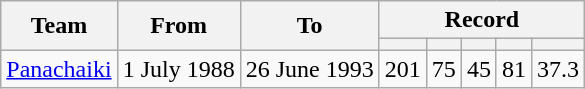<table class="wikitable" style="text-align:center">
<tr>
<th rowspan="2">Team</th>
<th rowspan="2">From</th>
<th rowspan="2">To</th>
<th colspan="5">Record</th>
</tr>
<tr>
<th></th>
<th></th>
<th></th>
<th></th>
<th></th>
</tr>
<tr>
<td align="left"><a href='#'>Panachaiki</a></td>
<td align="left">1 July 1988</td>
<td align="left">26 June 1993</td>
<td>201</td>
<td>75</td>
<td>45</td>
<td>81</td>
<td>37.3</td>
</tr>
</table>
